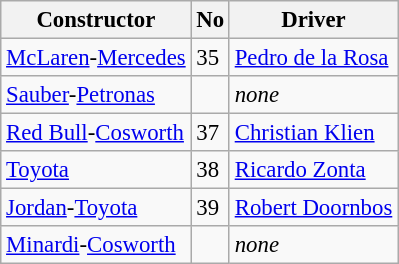<table class="wikitable" style="font-size: 95%">
<tr>
<th>Constructor</th>
<th>No</th>
<th>Driver</th>
</tr>
<tr>
<td><a href='#'>McLaren</a>-<a href='#'>Mercedes</a></td>
<td>35</td>
<td> <a href='#'>Pedro de la Rosa</a></td>
</tr>
<tr>
<td><a href='#'>Sauber</a>-<a href='#'>Petronas</a></td>
<td></td>
<td><em>none</em></td>
</tr>
<tr>
<td><a href='#'>Red Bull</a>-<a href='#'>Cosworth</a></td>
<td>37</td>
<td> <a href='#'>Christian Klien</a></td>
</tr>
<tr>
<td><a href='#'>Toyota</a></td>
<td>38</td>
<td> <a href='#'>Ricardo Zonta</a></td>
</tr>
<tr>
<td><a href='#'>Jordan</a>-<a href='#'>Toyota</a></td>
<td>39</td>
<td> <a href='#'>Robert Doornbos</a></td>
</tr>
<tr>
<td><a href='#'>Minardi</a>-<a href='#'>Cosworth</a></td>
<td></td>
<td><em>none</em></td>
</tr>
</table>
